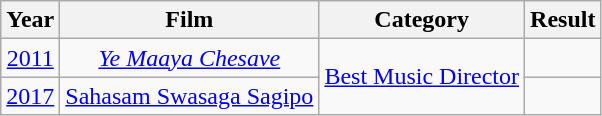<table class="wikitable">
<tr>
<th>Year</th>
<th>Film</th>
<th>Category</th>
<th>Result</th>
</tr>
<tr>
<td style="text-align:center;"><a href='#'>2011</a></td>
<td style="text-align:center;"><em><a href='#'>Ye Maaya Chesave</a></em></td>
<td rowspan="2" style="text-align:center;"><a href='#'>Best Music Director</a></td>
<td></td>
</tr>
<tr>
<td style="text-align:center;"><a href='#'>2017</a></td>
<td style="text-align:center;"><a href='#'>Sahasam Swasaga Sagipo</a></td>
<td></td>
</tr>
</table>
